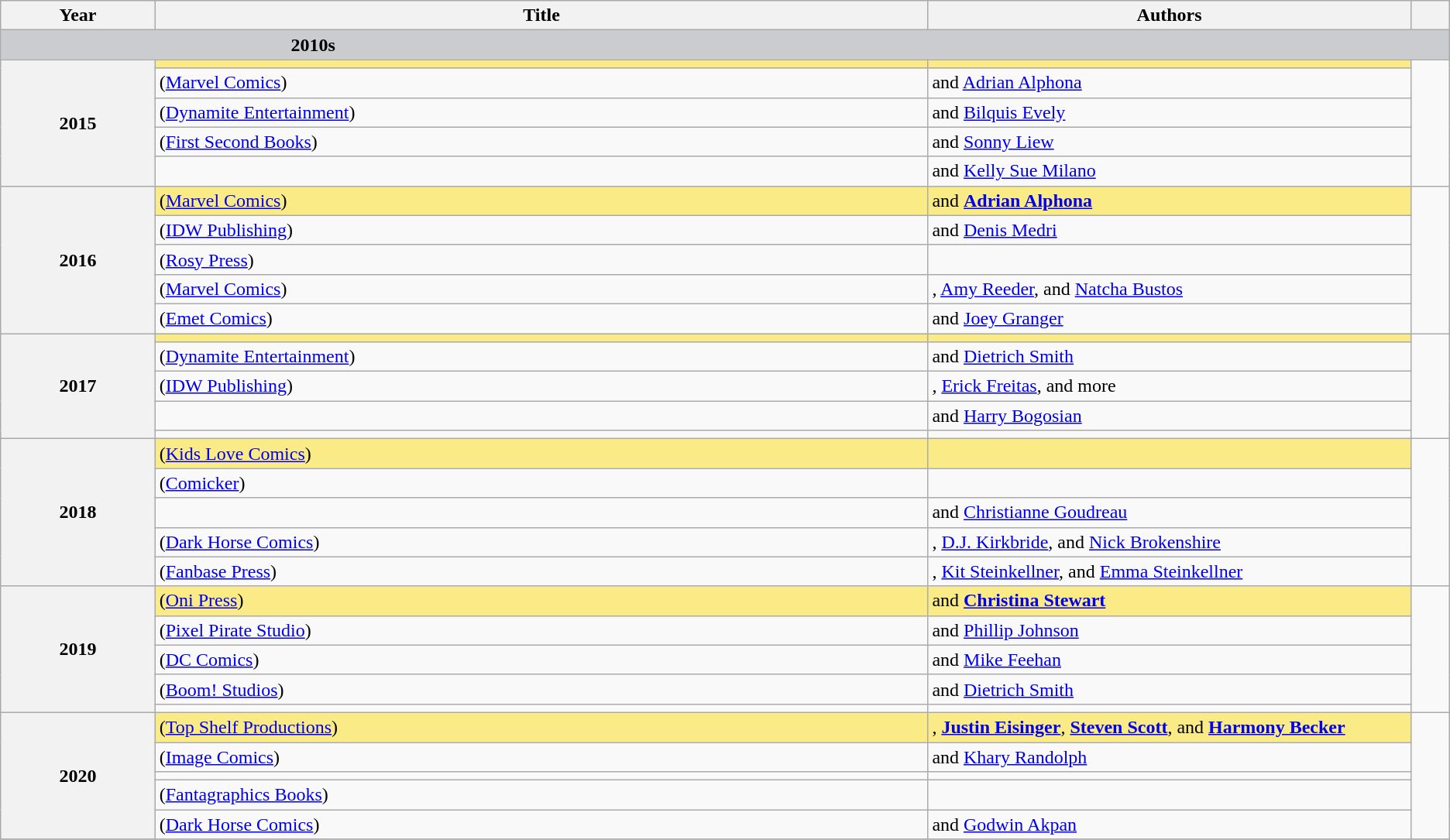<table class="wikitable sortable" style="text-align:left;">
<tr>
<th scope="col" style="width:8%;">Year</th>
<th scope="col" style="width:40%;">Title</th>
<th scope="col" style="width:25%;">Authors</th>
<th scope="col" style="width:2%;" class="unsortable"></th>
</tr>
<tr>
<td colspan=4 data-sort-value="ω" style="background-color:#CACCD0; font-weight:bold; padding-left:20%">2010s</td>
</tr>
<tr>
<th scope="row" rowspan=5 style="text-align:center">2015</th>
<td style="background:#FAEB86;"></td>
<td style="background:#FAEB86;"></td>
<td rowspan=5></td>
</tr>
<tr>
<td style="background:;"> (<a href='#'>Marvel Comics</a>)</td>
<td style="background:;"> and <a href='#'>Adrian Alphona</a></td>
</tr>
<tr>
<td style="background:;"> (<a href='#'>Dynamite Entertainment</a>)</td>
<td style="background:;"> and <a href='#'>Bilquis Evely</a></td>
</tr>
<tr>
<td style="background:;"> (<a href='#'>First Second Books</a>)</td>
<td style="background:;"> and <a href='#'>Sonny Liew</a></td>
</tr>
<tr>
<td style="background:;"></td>
<td style="background:;"> and <a href='#'>Kelly Sue Milano</a></td>
</tr>
<tr>
<th scope="row" rowspan=5 style="text-align:center">2016</th>
<td style="background:#FAEB86;"> (<a href='#'>Marvel Comics</a>)</td>
<td style="background:#FAEB86;"> and <strong><a href='#'>Adrian Alphona</a></strong></td>
<td rowspan=5></td>
</tr>
<tr>
<td style="background:;"> (<a href='#'>IDW Publishing</a>)</td>
<td style="background:;"> and <a href='#'>Denis Medri</a></td>
</tr>
<tr>
<td style="background:;"> (<a href='#'>Rosy Press</a>)</td>
<td style="background:;"></td>
</tr>
<tr>
<td style="background:;"> (<a href='#'>Marvel Comics</a>)</td>
<td style="background:;">, <a href='#'>Amy Reeder</a>, and <a href='#'>Natcha Bustos</a></td>
</tr>
<tr>
<td style="background:;"> (<a href='#'>Emet Comics</a>)</td>
<td style="background:;"> and <a href='#'>Joey Granger</a></td>
</tr>
<tr>
<th scope="row" rowspan=5 style="text-align:center">2017</th>
<td style="background:#FAEB86;"></td>
<td style="background:#FAEB86;"></td>
<td rowspan=5></td>
</tr>
<tr>
<td style="background:;"> (<a href='#'>Dynamite Entertainment</a>)</td>
<td style="background:;"> and <a href='#'>Dietrich Smith</a></td>
</tr>
<tr>
<td style="background:;"> (<a href='#'>IDW Publishing</a>)</td>
<td style="background:;">, <a href='#'>Erick Freitas</a>, and more</td>
</tr>
<tr>
<td style="background:;"></td>
<td style="background:;"> and <a href='#'>Harry Bogosian</a></td>
</tr>
<tr>
<td style="background:;"></td>
<td style="background:;"></td>
</tr>
<tr>
<th scope="row" rowspan=5 style="text-align:center">2018</th>
<td style="background:#FAEB86;"> (<a href='#'>Kids Love Comics</a>)</td>
<td style="background:#FAEB86;"></td>
<td rowspan=5></td>
</tr>
<tr>
<td style="background:;"> (<a href='#'>Comicker</a>)</td>
<td style="background:;"></td>
</tr>
<tr>
<td style="background:;"></td>
<td style="background:;"> and <a href='#'>Christianne Goudreau</a></td>
</tr>
<tr>
<td style="background:;"> (<a href='#'>Dark Horse Comics</a>)</td>
<td style="background:;">, <a href='#'>D.J. Kirkbride</a>, and <a href='#'>Nick Brokenshire</a></td>
</tr>
<tr>
<td style="background:;"> (<a href='#'>Fanbase Press</a>)</td>
<td style="background:;">, <a href='#'>Kit Steinkellner</a>, and <a href='#'>Emma Steinkellner</a></td>
</tr>
<tr>
<th scope="row" rowspan=5 style="text-align:center">2019</th>
<td style="background:#FAEB86;"> (<a href='#'>Oni Press</a>)</td>
<td style="background:#FAEB86;"> and <strong><a href='#'>Christina Stewart</a></strong></td>
<td rowspan=5></td>
</tr>
<tr>
<td style="background:;"> (<a href='#'>Pixel Pirate Studio</a>)</td>
<td style="background:;"> and <a href='#'>Phillip Johnson</a></td>
</tr>
<tr>
<td style="background:;"> (<a href='#'>DC Comics</a>)</td>
<td style="background:;"> and <a href='#'>Mike Feehan</a></td>
</tr>
<tr>
<td style="background:;"> (<a href='#'>Boom! Studios</a>)</td>
<td style="background:;"> and <a href='#'>Dietrich Smith</a></td>
</tr>
<tr>
<td style="background:;"></td>
<td style="background:;"></td>
</tr>
<tr>
<th scope="row" rowspan=5 style="text-align:center">2020</th>
<td style="background:#FAEB86;"> (<a href='#'>Top Shelf Productions</a>)</td>
<td style="background:#FAEB86;">, <strong><a href='#'>Justin Eisinger</a></strong>, <strong><a href='#'>Steven Scott</a></strong>, and <strong><a href='#'>Harmony Becker</a></strong></td>
<td rowspan=5></td>
</tr>
<tr>
<td style="background:;"> (<a href='#'>Image Comics</a>)</td>
<td style="background:;"> and <a href='#'>Khary Randolph</a></td>
</tr>
<tr>
<td style="background:;"></td>
<td style="background:;"></td>
</tr>
<tr>
<td style="background:;"> (<a href='#'>Fantagraphics Books</a>)</td>
<td style="background:;"></td>
</tr>
<tr>
<td style="background:;"> (<a href='#'>Dark Horse Comics</a>)</td>
<td style="background:;"> and <a href='#'>Godwin Akpan</a></td>
</tr>
<tr>
</tr>
</table>
